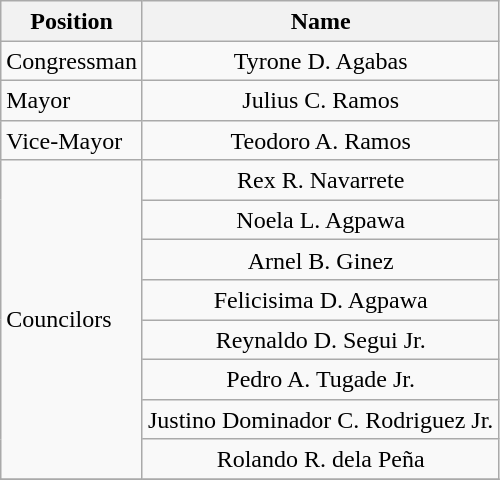<table class="wikitable" style="line-height:1.20em; font-size:100%;">
<tr>
<th>Position</th>
<th>Name</th>
</tr>
<tr>
<td>Congressman</td>
<td style="text-align:center;">Tyrone D. Agabas</td>
</tr>
<tr>
<td>Mayor</td>
<td style="text-align:center;">Julius C. Ramos</td>
</tr>
<tr>
<td>Vice-Mayor</td>
<td style="text-align:center;">Teodoro A. Ramos</td>
</tr>
<tr>
<td rowspan=8>Councilors</td>
<td style="text-align:center;">Rex R. Navarrete</td>
</tr>
<tr>
<td style="text-align:center;">Noela L. Agpawa</td>
</tr>
<tr>
<td style="text-align:center;">Arnel B. Ginez</td>
</tr>
<tr>
<td style="text-align:center;">Felicisima D. Agpawa</td>
</tr>
<tr>
<td style="text-align:center;">Reynaldo D. Segui Jr.</td>
</tr>
<tr>
<td style="text-align:center;">Pedro A. Tugade Jr.</td>
</tr>
<tr>
<td style="text-align:center;">Justino Dominador C. Rodriguez Jr.</td>
</tr>
<tr>
<td style="text-align:center;">Rolando R. dela Peña</td>
</tr>
<tr>
</tr>
</table>
